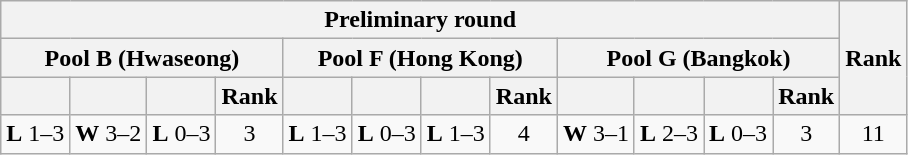<table class="wikitable" style="font-size:100%;">
<tr>
<th colspan=12>Preliminary round</th>
<th rowspan=3>Rank</th>
</tr>
<tr>
<th colspan=4>Pool B (Hwaseong)</th>
<th colspan=4>Pool F (Hong Kong)</th>
<th colspan=4>Pool G (Bangkok)</th>
</tr>
<tr>
<th></th>
<th></th>
<th></th>
<th>Rank</th>
<th></th>
<th></th>
<th></th>
<th>Rank</th>
<th></th>
<th></th>
<th></th>
<th>Rank</th>
</tr>
<tr align=center>
<td><strong>L</strong> 1–3</td>
<td><strong>W</strong> 3–2</td>
<td><strong>L</strong> 0–3</td>
<td>3</td>
<td><strong>L</strong> 1–3</td>
<td><strong>L</strong> 0–3</td>
<td><strong>L</strong> 1–3</td>
<td>4</td>
<td><strong>W</strong> 3–1</td>
<td><strong>L</strong> 2–3</td>
<td><strong>L</strong> 0–3</td>
<td>3</td>
<td>11</td>
</tr>
</table>
